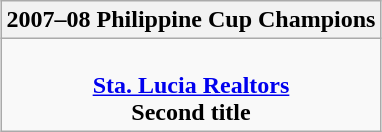<table class=wikitable style="text-align:center; margin:auto">
<tr>
<th>2007–08 Philippine Cup Champions</th>
</tr>
<tr>
<td><br> <strong><a href='#'>Sta. Lucia Realtors</a></strong> <br> <strong>Second title</strong></td>
</tr>
</table>
